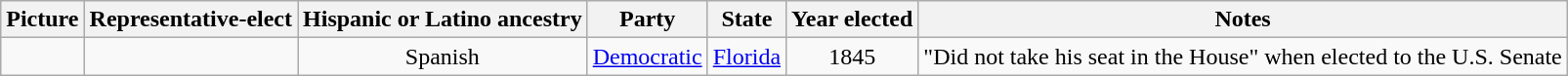<table class="wikitable sortable" style="text-align:center">
<tr>
<th>Picture</th>
<th>Representative-elect</th>
<th>Hispanic or Latino ancestry</th>
<th>Party</th>
<th>State</th>
<th>Year elected</th>
<th>Notes</th>
</tr>
<tr>
<td data-sort-value="Yulee, David Levy"></td>
<td><strong></strong><br></td>
<td>Spanish</td>
<td><a href='#'>Democratic</a></td>
<td><a href='#'>Florida</a></td>
<td>1845</td>
<td>"Did not take his seat in the House" when elected to the U.S. Senate</td>
</tr>
</table>
